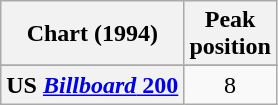<table class="wikitable sortable plainrowheaders" border="1">
<tr>
<th scope="col">Chart (1994)</th>
<th scope="col">Peak<br>position</th>
</tr>
<tr>
</tr>
<tr>
</tr>
<tr>
</tr>
<tr>
</tr>
<tr>
<th scope="row">US <a href='#'><em>Billboard</em> 200</a></th>
<td style="text-align:center;">8</td>
</tr>
</table>
